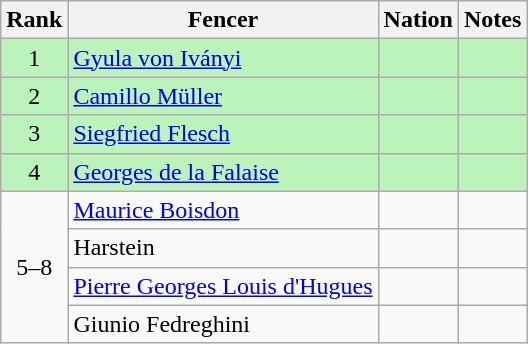<table class="wikitable sortable" style="text-align:center">
<tr>
<th>Rank</th>
<th>Fencer</th>
<th>Nation</th>
<th>Notes</th>
</tr>
<tr bgcolor=bbf3bb>
<td>1</td>
<td align=left><a href='#'>Gyula von Iványi</a></td>
<td align=left></td>
<td></td>
</tr>
<tr bgcolor=bbf3bb>
<td>2</td>
<td align=left><a href='#'>Camillo Müller</a></td>
<td align=left></td>
<td></td>
</tr>
<tr bgcolor=bbf3bb>
<td>3</td>
<td align=left><a href='#'>Siegfried Flesch</a></td>
<td align=left></td>
<td></td>
</tr>
<tr bgcolor=bbf3bb>
<td>4</td>
<td align=left><a href='#'>Georges de la Falaise</a></td>
<td align=left></td>
<td></td>
</tr>
<tr>
<td align=center rowspan=4>5–8</td>
<td align=left><a href='#'>Maurice Boisdon</a></td>
<td align=left></td>
<td></td>
</tr>
<tr>
<td align=left>Harstein</td>
<td align=left></td>
<td></td>
</tr>
<tr>
<td align=left><a href='#'>Pierre Georges Louis d'Hugues</a></td>
<td align=left></td>
<td></td>
</tr>
<tr>
<td align=left>Giunio Fedreghini</td>
<td align=left></td>
<td></td>
</tr>
</table>
